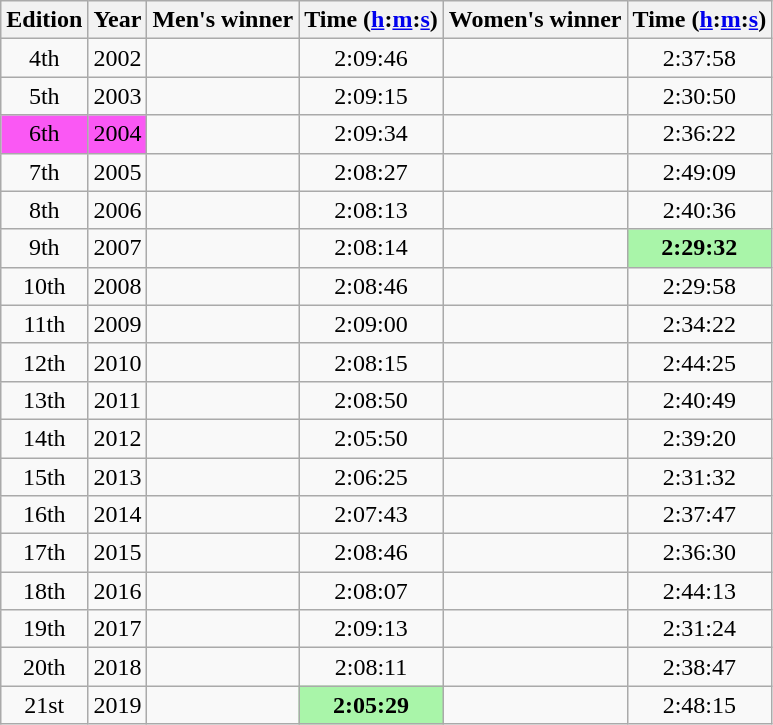<table class="wikitable sortable" style="text-align:center">
<tr>
<th class=unsortable>Edition</th>
<th>Year</th>
<th class=unsortable>Men's winner</th>
<th>Time (<a href='#'>h</a>:<a href='#'>m</a>:<a href='#'>s</a>)</th>
<th class=unsortable>Women's winner</th>
<th>Time (<a href='#'>h</a>:<a href='#'>m</a>:<a href='#'>s</a>)</th>
</tr>
<tr>
<td>4th</td>
<td>2002</td>
<td align=left></td>
<td>2:09:46</td>
<td align=left></td>
<td>2:37:58</td>
</tr>
<tr>
<td>5th</td>
<td>2003</td>
<td align=left></td>
<td>2:09:15</td>
<td align=left></td>
<td>2:30:50</td>
</tr>
<tr>
<td bgcolor=#FA58F4>6th</td>
<td bgcolor=#FA58F4>2004</td>
<td align=left></td>
<td>2:09:34</td>
<td align=left></td>
<td>2:36:22</td>
</tr>
<tr>
<td>7th</td>
<td>2005</td>
<td align=left></td>
<td>2:08:27</td>
<td align=left></td>
<td>2:49:09</td>
</tr>
<tr>
<td>8th</td>
<td>2006</td>
<td align=left></td>
<td>2:08:13</td>
<td align=left></td>
<td>2:40:36</td>
</tr>
<tr>
<td>9th</td>
<td>2007</td>
<td align=left></td>
<td>2:08:14</td>
<td align=left></td>
<td bgcolor=#A9F5A9><strong>2:29:32</strong></td>
</tr>
<tr>
<td>10th</td>
<td>2008</td>
<td align=left></td>
<td>2:08:46</td>
<td align=left></td>
<td>2:29:58</td>
</tr>
<tr>
<td>11th</td>
<td>2009</td>
<td align=left></td>
<td>2:09:00</td>
<td align=left></td>
<td>2:34:22</td>
</tr>
<tr>
<td>12th</td>
<td>2010</td>
<td align=left></td>
<td>2:08:15</td>
<td align=left></td>
<td>2:44:25</td>
</tr>
<tr>
<td>13th</td>
<td>2011</td>
<td align=left></td>
<td>2:08:50</td>
<td align=left></td>
<td>2:40:49</td>
</tr>
<tr>
<td>14th</td>
<td>2012</td>
<td align=left></td>
<td>2:05:50</td>
<td align=left></td>
<td>2:39:20</td>
</tr>
<tr>
<td>15th</td>
<td>2013</td>
<td align=left></td>
<td>2:06:25</td>
<td align=left></td>
<td>2:31:32</td>
</tr>
<tr>
<td>16th</td>
<td>2014</td>
<td align=left></td>
<td>2:07:43</td>
<td align=left></td>
<td>2:37:47</td>
</tr>
<tr>
<td>17th</td>
<td>2015</td>
<td align=left></td>
<td>2:08:46</td>
<td align=left></td>
<td>2:36:30</td>
</tr>
<tr>
<td>18th</td>
<td>2016</td>
<td align=left></td>
<td>2:08:07</td>
<td align=left></td>
<td>2:44:13</td>
</tr>
<tr>
<td>19th</td>
<td>2017</td>
<td align=left></td>
<td>2:09:13</td>
<td align=left></td>
<td>2:31:24</td>
</tr>
<tr>
<td>20th</td>
<td>2018</td>
<td align=left></td>
<td>2:08:11</td>
<td align=left></td>
<td>2:38:47</td>
</tr>
<tr>
<td>21st</td>
<td>2019</td>
<td align=left></td>
<td bgcolor=#A9F5A9><strong>2:05:29</strong></td>
<td align=left></td>
<td>2:48:15</td>
</tr>
</table>
